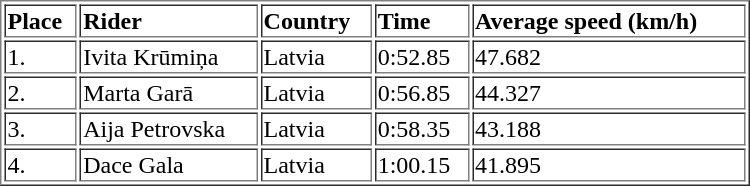<table border="1"  style="text-align:left; width:500px;">
<tr>
<th>Place</th>
<th>Rider</th>
<th>Country</th>
<th>Time</th>
<th>Average speed (km/h)</th>
</tr>
<tr>
<td>1.</td>
<td>Ivita Krūmiņa</td>
<td>Latvia</td>
<td>0:52.85</td>
<td>47.682</td>
</tr>
<tr>
<td>2.</td>
<td>Marta Garā</td>
<td>Latvia</td>
<td>0:56.85</td>
<td>44.327</td>
</tr>
<tr>
<td>3.</td>
<td>Aija Petrovska</td>
<td>Latvia</td>
<td>0:58.35</td>
<td>43.188</td>
</tr>
<tr>
<td>4.</td>
<td>Dace Gala</td>
<td>Latvia</td>
<td>1:00.15</td>
<td>41.895</td>
</tr>
</table>
